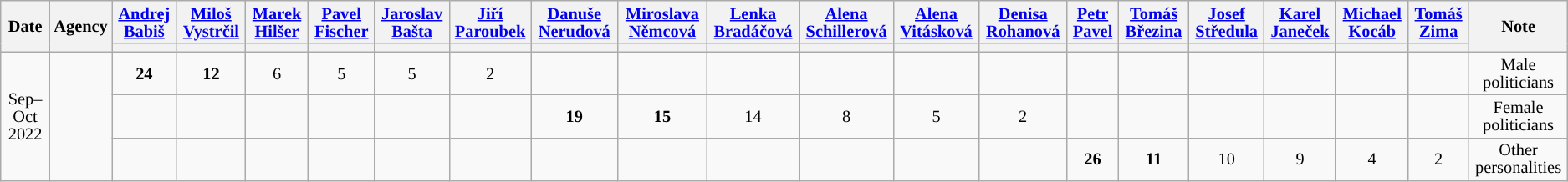<table class="wikitable" style=text-align:center;font-size:85%;line-height:14px;">
<tr>
<th rowspan="2">Date</th>
<th rowspan="2">Agency</th>
<th><a href='#'>Andrej Babiš</a></th>
<th><a href='#'>Miloš Vystrčil</a></th>
<th><a href='#'>Marek Hilšer</a></th>
<th><a href='#'>Pavel Fischer</a></th>
<th><a href='#'>Jaroslav Bašta</a></th>
<th><a href='#'>Jiří Paroubek</a></th>
<th><a href='#'>Danuše Nerudová</a></th>
<th><a href='#'>Miroslava Němcová</a></th>
<th><a href='#'>Lenka Bradáčová</a></th>
<th><a href='#'>Alena Schillerová</a></th>
<th><a href='#'>Alena Vitásková</a></th>
<th><a href='#'>Denisa Rohanová</a></th>
<th><a href='#'>Petr Pavel</a></th>
<th><a href='#'>Tomáš Březina</a></th>
<th><a href='#'>Josef Středula</a></th>
<th><a href='#'>Karel Janeček</a></th>
<th><a href='#'>Michael Kocáb</a></th>
<th><a href='#'>Tomáš Zima</a></th>
<th rowspan="2">Note</th>
</tr>
<tr>
<th style="background:"></th>
<th style="background:"></th>
<th style="background:"></th>
<th style="background:"></th>
<th style="background:"></th>
<th style="background:"></th>
<th style="background:"></th>
<th style="background:"></th>
<th style="background:"></th>
<th style="background:"></th>
<th style="background:"></th>
<th style="background:"></th>
<th style="background:"></th>
<th style="background:"></th>
<th style="background:"></th>
<th style="background:"></th>
<th style="background:"></th>
<th style="background:"></th>
</tr>
<tr>
<td rowspan="3">Sep–Oct 2022</td>
<td rowspan="3"></td>
<td><strong>24</strong></td>
<td><strong>12</strong></td>
<td>6</td>
<td>5</td>
<td>5</td>
<td>2</td>
<td></td>
<td></td>
<td></td>
<td></td>
<td></td>
<td></td>
<td></td>
<td></td>
<td></td>
<td></td>
<td></td>
<td></td>
<td>Male politicians</td>
</tr>
<tr>
<td></td>
<td></td>
<td></td>
<td></td>
<td></td>
<td></td>
<td><strong>19</strong></td>
<td><strong>15</strong></td>
<td>14</td>
<td>8</td>
<td>5</td>
<td>2</td>
<td></td>
<td></td>
<td></td>
<td></td>
<td></td>
<td></td>
<td>Female politicians</td>
</tr>
<tr>
<td></td>
<td></td>
<td></td>
<td></td>
<td></td>
<td></td>
<td></td>
<td></td>
<td></td>
<td></td>
<td></td>
<td></td>
<td><strong>26</strong></td>
<td><strong>11</strong></td>
<td>10</td>
<td>9</td>
<td>4</td>
<td>2</td>
<td>Other personalities</td>
</tr>
</table>
